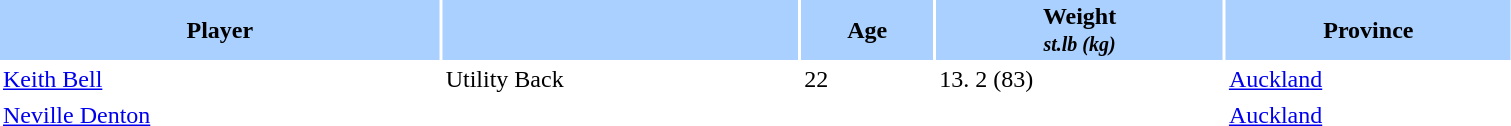<table class="sortable" border="0" cellspacing="2" cellpadding="2" style="width:80%;" style="text-align:center;">
<tr style="background:#AAD0FF">
<th>Player</th>
<th></th>
<th>Age</th>
<th>Weight<br><small><em>st.lb (kg)</em></small></th>
<th>Province</th>
</tr>
<tr>
<td align=left><a href='#'>Keith Bell</a></td>
<td>Utility Back</td>
<td>22</td>
<td>13. 2 (83)</td>
<td align=left> <a href='#'>Auckland</a></td>
</tr>
<tr>
<td align=left><a href='#'>Neville Denton</a></td>
<td></td>
<td></td>
<td></td>
<td align=left> <a href='#'>Auckland</a></td>
</tr>
</table>
